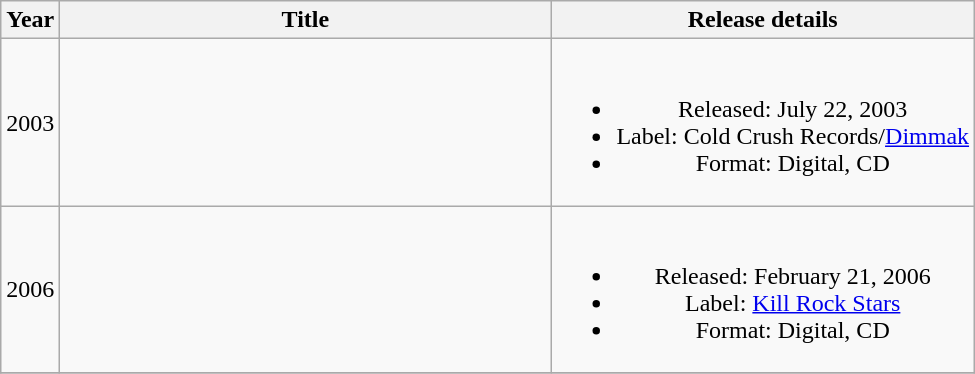<table class="wikitable plainrowheaders" style="text-align:center;">
<tr>
<th>Year</th>
<th scope="col" rowspan="1" style="width:20em;">Title</th>
<th scope="col" rowspan="1;">Release details</th>
</tr>
<tr>
<td>2003</td>
<td></td>
<td><br><ul><li>Released: July 22, 2003</li><li>Label: Cold Crush Records/<a href='#'>Dimmak</a></li><li>Format: Digital, CD</li></ul></td>
</tr>
<tr>
<td>2006</td>
<td></td>
<td><br><ul><li>Released: February 21, 2006</li><li>Label: <a href='#'>Kill Rock Stars</a></li><li>Format: Digital, CD</li></ul></td>
</tr>
<tr>
</tr>
</table>
